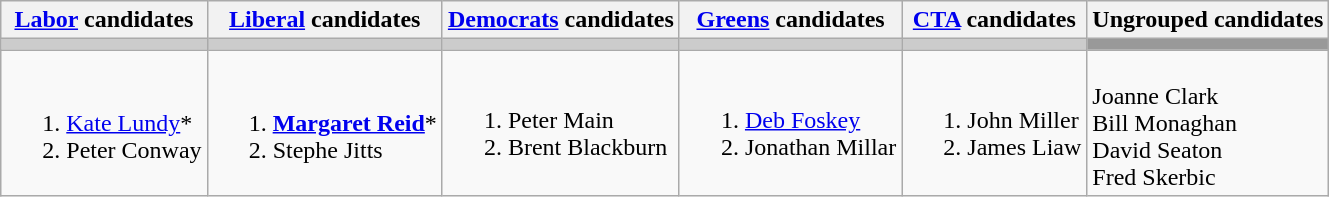<table class="wikitable">
<tr>
<th><a href='#'>Labor</a> candidates</th>
<th><a href='#'>Liberal</a> candidates</th>
<th><a href='#'>Democrats</a> candidates</th>
<th><a href='#'>Greens</a> candidates</th>
<th><a href='#'>CTA</a> candidates</th>
<th>Ungrouped candidates</th>
</tr>
<tr bgcolor="#cccccc">
<td></td>
<td></td>
<td></td>
<td></td>
<td></td>
<td bgcolor="#999999"></td>
</tr>
<tr>
<td><br><ol><li><a href='#'>Kate Lundy</a>*</li><li>Peter Conway</li></ol></td>
<td><br><ol><li><strong><a href='#'>Margaret Reid</a></strong>*</li><li>Stephe Jitts</li></ol></td>
<td valign=top><br><ol><li>Peter Main</li><li>Brent Blackburn</li></ol></td>
<td valign=top><br><ol><li><a href='#'>Deb Foskey</a></li><li>Jonathan Millar</li></ol></td>
<td valign=top><br><ol><li>John Miller</li><li>James Liaw</li></ol></td>
<td valign=top><br>Joanne Clark<br>
Bill Monaghan<br>
David Seaton<br>
Fred Skerbic</td>
</tr>
</table>
